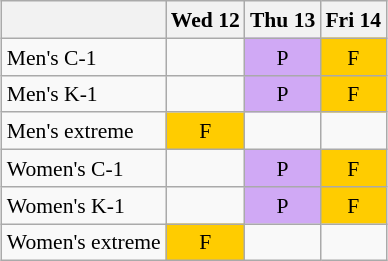<table class="wikitable" style="margin:0.5em auto; font-size:90%; line-height:1.25em; text-align:center;">
<tr>
<th></th>
<th>Wed 12</th>
<th>Thu 13</th>
<th>Fri 14</th>
</tr>
<tr>
<td align=left>Men's C-1</td>
<td></td>
<td style="background-color:#D0A9F5;">P</td>
<td style="background-color:#FFCC00;">F</td>
</tr>
<tr>
<td align=left>Men's K-1</td>
<td></td>
<td style="background-color:#D0A9F5;">P</td>
<td style="background-color:#FFCC00;">F</td>
</tr>
<tr>
<td align=left>Men's extreme</td>
<td style="background-color:#FFCC00;">F</td>
<td></td>
<td></td>
</tr>
<tr>
<td align=left>Women's C-1</td>
<td></td>
<td style="background-color:#D0A9F5;">P</td>
<td style="background-color:#FFCC00;">F</td>
</tr>
<tr>
<td align=left>Women's K-1</td>
<td></td>
<td style="background-color:#D0A9F5;">P</td>
<td style="background-color:#FFCC00;">F</td>
</tr>
<tr>
<td align=left>Women's extreme</td>
<td style="background-color:#FFCC00;">F</td>
<td></td>
<td></td>
</tr>
</table>
